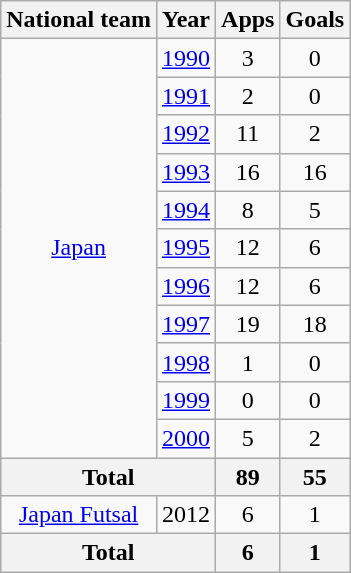<table class="wikitable" style="text-align:center">
<tr>
<th>National team</th>
<th>Year</th>
<th>Apps</th>
<th>Goals</th>
</tr>
<tr>
<td rowspan="11"><a href='#'>Japan</a></td>
<td><a href='#'>1990</a></td>
<td>3</td>
<td>0</td>
</tr>
<tr>
<td><a href='#'>1991</a></td>
<td>2</td>
<td>0</td>
</tr>
<tr>
<td><a href='#'>1992</a></td>
<td>11</td>
<td>2</td>
</tr>
<tr>
<td><a href='#'>1993</a></td>
<td>16</td>
<td>16</td>
</tr>
<tr>
<td><a href='#'>1994</a></td>
<td>8</td>
<td>5</td>
</tr>
<tr>
<td><a href='#'>1995</a></td>
<td>12</td>
<td>6</td>
</tr>
<tr>
<td><a href='#'>1996</a></td>
<td>12</td>
<td>6</td>
</tr>
<tr>
<td><a href='#'>1997</a></td>
<td>19</td>
<td>18</td>
</tr>
<tr>
<td><a href='#'>1998</a></td>
<td>1</td>
<td>0</td>
</tr>
<tr>
<td><a href='#'>1999</a></td>
<td>0</td>
<td>0</td>
</tr>
<tr>
<td><a href='#'>2000</a></td>
<td>5</td>
<td>2</td>
</tr>
<tr>
<th colspan="2">Total</th>
<th>89</th>
<th>55</th>
</tr>
<tr>
<td><a href='#'>Japan Futsal</a></td>
<td>2012</td>
<td>6</td>
<td>1</td>
</tr>
<tr>
<th colspan="2">Total</th>
<th>6</th>
<th>1</th>
</tr>
</table>
